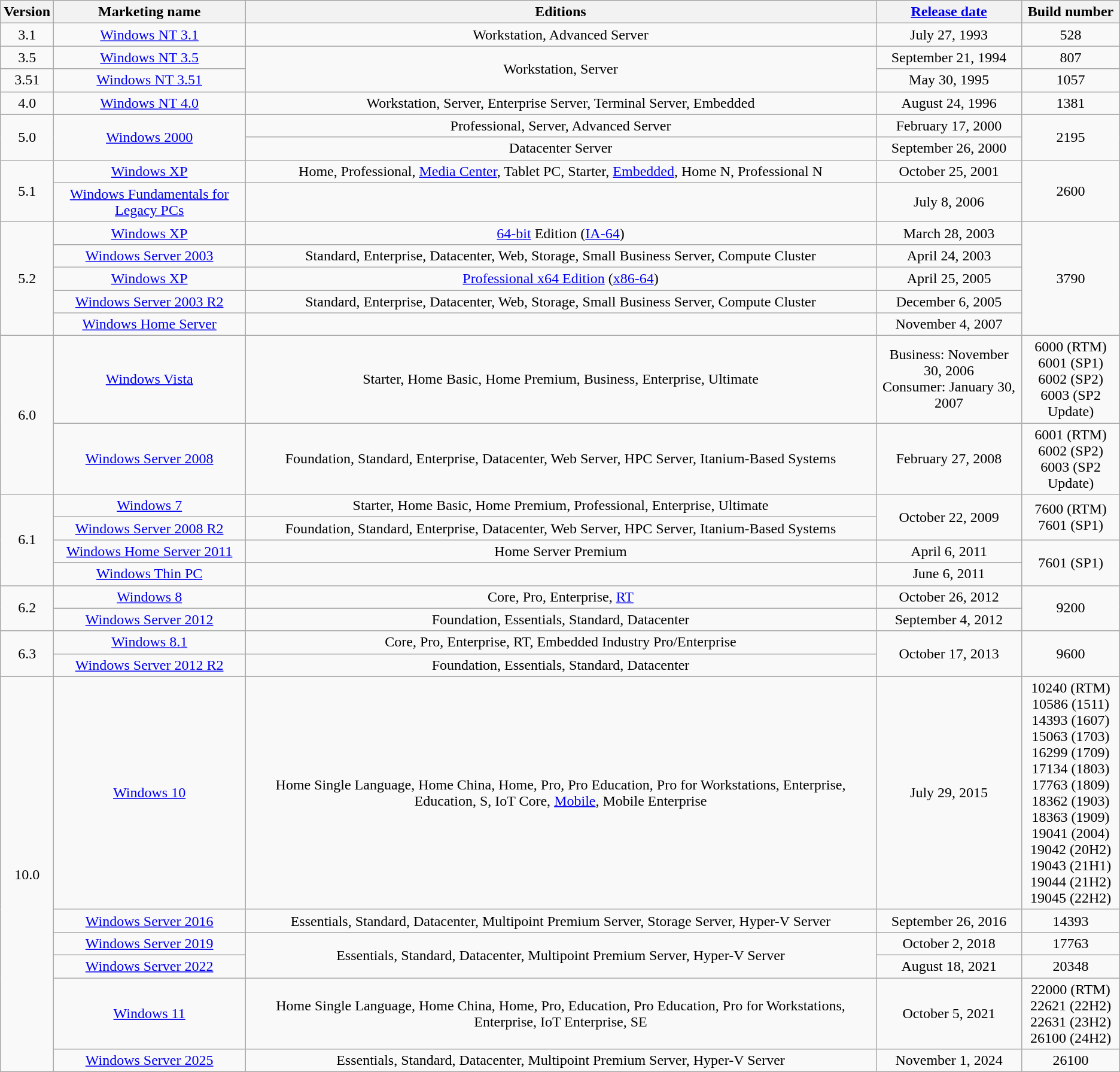<table class="wikitable sortable" style=text-align:center>
<tr>
<th>Version</th>
<th>Marketing name</th>
<th>Editions</th>
<th><a href='#'>Release date</a></th>
<th>Build number</th>
</tr>
<tr>
<td>3.1</td>
<td><a href='#'>Windows NT 3.1</a></td>
<td>Workstation, Advanced Server</td>
<td>July 27, 1993</td>
<td>528</td>
</tr>
<tr>
<td>3.5</td>
<td><a href='#'>Windows NT 3.5</a></td>
<td rowspan=2>Workstation, Server</td>
<td>September 21, 1994</td>
<td>807</td>
</tr>
<tr>
<td>3.51</td>
<td><a href='#'>Windows NT 3.51</a></td>
<td>May 30, 1995</td>
<td>1057</td>
</tr>
<tr>
<td>4.0</td>
<td><a href='#'>Windows NT 4.0</a></td>
<td>Workstation, Server, Enterprise Server, Terminal Server, Embedded</td>
<td>August 24, 1996</td>
<td>1381</td>
</tr>
<tr>
<td rowspan=2>5.0</td>
<td rowspan=2><a href='#'>Windows 2000</a></td>
<td>Professional, Server, Advanced Server</td>
<td>February 17, 2000</td>
<td rowspan=2>2195</td>
</tr>
<tr>
<td>Datacenter Server</td>
<td>September 26, 2000</td>
</tr>
<tr>
<td rowspan=2>5.1</td>
<td><a href='#'>Windows XP</a></td>
<td>Home, Professional, <a href='#'>Media Center</a>, Tablet PC, Starter, <a href='#'>Embedded</a>, Home N, Professional N</td>
<td>October 25, 2001</td>
<td rowspan=2>2600</td>
</tr>
<tr>
<td><a href='#'>Windows Fundamentals for Legacy PCs</a></td>
<td></td>
<td>July 8, 2006</td>
</tr>
<tr>
<td rowspan=5>5.2</td>
<td><a href='#'>Windows XP</a></td>
<td><a href='#'>64-bit</a> Edition (<a href='#'>IA-64</a>)</td>
<td>March 28, 2003</td>
<td rowspan=5>3790</td>
</tr>
<tr>
<td><a href='#'>Windows Server 2003</a></td>
<td>Standard, Enterprise, Datacenter, Web, Storage, Small Business Server, Compute Cluster</td>
<td>April 24, 2003</td>
</tr>
<tr>
<td><a href='#'>Windows XP</a></td>
<td><a href='#'>Professional x64 Edition</a> (<a href='#'>x86-64</a>)</td>
<td>April 25, 2005</td>
</tr>
<tr>
<td><a href='#'>Windows Server 2003 R2</a></td>
<td>Standard, Enterprise, Datacenter, Web, Storage, Small Business Server, Compute Cluster</td>
<td>December 6, 2005</td>
</tr>
<tr>
<td><a href='#'>Windows Home Server</a></td>
<td></td>
<td>November 4, 2007</td>
</tr>
<tr>
<td rowspan=2>6.0</td>
<td><a href='#'>Windows Vista</a></td>
<td>Starter, Home Basic, Home Premium, Business, Enterprise, Ultimate</td>
<td>Business: November 30, 2006<br>Consumer: January 30, 2007</td>
<td>6000 (RTM)<br>6001 (SP1)<br>6002 (SP2)<br>6003 (SP2 Update)</td>
</tr>
<tr>
<td><a href='#'>Windows Server 2008</a></td>
<td>Foundation, Standard, Enterprise, Datacenter, Web Server, HPC Server, Itanium-Based Systems</td>
<td>February 27, 2008</td>
<td>6001 (RTM)<br>6002 (SP2)<br>6003 (SP2 Update)</td>
</tr>
<tr>
<td rowspan=4>6.1</td>
<td><a href='#'>Windows 7</a></td>
<td>Starter, Home Basic, Home Premium, Professional, Enterprise, Ultimate</td>
<td rowspan=2>October 22, 2009 </td>
<td rowspan=2>7600 (RTM)<br>7601 (SP1)</td>
</tr>
<tr>
<td><a href='#'>Windows Server 2008 R2</a></td>
<td>Foundation, Standard, Enterprise, Datacenter, Web Server, HPC Server, Itanium-Based Systems</td>
</tr>
<tr>
<td><a href='#'>Windows Home Server 2011</a></td>
<td>Home Server Premium</td>
<td>April 6, 2011</td>
<td rowspan=2>7601 (SP1)</td>
</tr>
<tr>
<td><a href='#'>Windows Thin PC</a></td>
<td></td>
<td>June 6, 2011</td>
</tr>
<tr>
<td rowspan=2>6.2</td>
<td><a href='#'>Windows 8</a></td>
<td>Core, Pro, Enterprise, <a href='#'>RT</a></td>
<td>October 26, 2012</td>
<td rowspan=2>9200</td>
</tr>
<tr>
<td><a href='#'>Windows Server 2012</a></td>
<td>Foundation, Essentials, Standard, Datacenter</td>
<td>September 4, 2012</td>
</tr>
<tr>
<td rowspan=2>6.3</td>
<td><a href='#'>Windows 8.1</a></td>
<td>Core, Pro, Enterprise, RT, Embedded Industry Pro/Enterprise</td>
<td rowspan=2>October 17, 2013</td>
<td rowspan=2>9600</td>
</tr>
<tr>
<td><a href='#'>Windows Server 2012 R2</a></td>
<td>Foundation, Essentials, Standard, Datacenter</td>
</tr>
<tr>
<td rowspan=6>10.0</td>
<td><a href='#'>Windows 10</a></td>
<td>Home Single Language, Home China, Home, Pro, Pro Education, Pro for Workstations, Enterprise, Education, S, IoT Core, <a href='#'>Mobile</a>, Mobile Enterprise</td>
<td>July 29, 2015</td>
<td>10240 (RTM)<br>10586 (1511)<br>14393 (1607)<br>15063 (1703)<br>16299 (1709)<br>17134 (1803)<br>17763 (1809)<br>18362 (1903)<br>18363 (1909)<br>19041 (2004)<br>19042 (20H2)<br>19043 (21H1)<br>19044 (21H2)<br>19045 (22H2)</td>
</tr>
<tr>
<td><a href='#'>Windows Server 2016</a></td>
<td>Essentials, Standard, Datacenter, Multipoint Premium Server, Storage Server, Hyper-V Server</td>
<td>September 26, 2016</td>
<td>14393</td>
</tr>
<tr>
<td><a href='#'>Windows Server 2019</a></td>
<td rowspan=2>Essentials, Standard, Datacenter, Multipoint Premium Server, Hyper-V Server</td>
<td>October 2, 2018</td>
<td>17763</td>
</tr>
<tr>
<td><a href='#'>Windows Server 2022</a></td>
<td>August 18, 2021</td>
<td>20348</td>
</tr>
<tr>
<td><a href='#'>Windows 11</a></td>
<td>Home Single Language, Home China, Home, Pro, Education, Pro Education, Pro for Workstations, Enterprise, IoT Enterprise, SE</td>
<td>October 5, 2021</td>
<td>22000 (RTM)<br>22621 (22H2)<br>22631 (23H2)<br>26100 (24H2)</td>
</tr>
<tr>
<td><a href='#'>Windows Server 2025</a></td>
<td>Essentials, Standard, Datacenter, Multipoint Premium Server, Hyper-V Server</td>
<td>November 1, 2024</td>
<td>26100</td>
</tr>
</table>
